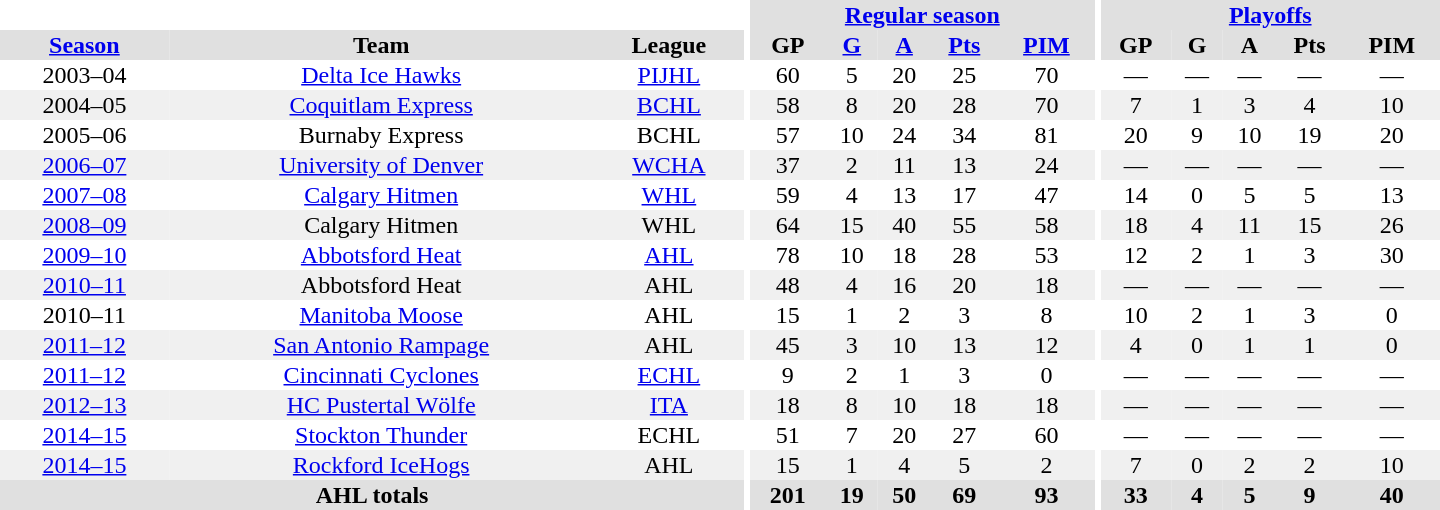<table border="0" cellpadding="1" cellspacing="0" style="text-align:center; width:60em">
<tr bgcolor="#e0e0e0">
<th colspan="3" bgcolor="#ffffff"></th>
<th rowspan="99" bgcolor="#ffffff"></th>
<th colspan="5"><a href='#'>Regular season</a></th>
<th rowspan="99" bgcolor="#ffffff"></th>
<th colspan="5"><a href='#'>Playoffs</a></th>
</tr>
<tr bgcolor="#e0e0e0">
<th><a href='#'>Season</a></th>
<th>Team</th>
<th>League</th>
<th>GP</th>
<th><a href='#'>G</a></th>
<th><a href='#'>A</a></th>
<th><a href='#'>Pts</a></th>
<th><a href='#'>PIM</a></th>
<th>GP</th>
<th>G</th>
<th>A</th>
<th>Pts</th>
<th>PIM</th>
</tr>
<tr>
<td>2003–04</td>
<td><a href='#'>Delta Ice Hawks</a></td>
<td><a href='#'>PIJHL</a></td>
<td>60</td>
<td>5</td>
<td>20</td>
<td>25</td>
<td>70</td>
<td>—</td>
<td>—</td>
<td>—</td>
<td>—</td>
<td>—</td>
</tr>
<tr bgcolor="#f0f0f0">
<td 2004–05 BCHL season>2004–05</td>
<td><a href='#'>Coquitlam Express</a></td>
<td><a href='#'>BCHL</a></td>
<td>58</td>
<td>8</td>
<td>20</td>
<td>28</td>
<td>70</td>
<td>7</td>
<td>1</td>
<td>3</td>
<td>4</td>
<td>10</td>
</tr>
<tr>
<td>2005–06</td>
<td>Burnaby Express</td>
<td>BCHL</td>
<td>57</td>
<td>10</td>
<td>24</td>
<td>34</td>
<td>81</td>
<td>20</td>
<td>9</td>
<td>10</td>
<td>19</td>
<td>20</td>
</tr>
<tr bgcolor="#f0f0f0">
<td><a href='#'>2006–07</a></td>
<td><a href='#'>University of Denver</a></td>
<td><a href='#'>WCHA</a></td>
<td>37</td>
<td>2</td>
<td>11</td>
<td>13</td>
<td>24</td>
<td>—</td>
<td>—</td>
<td>—</td>
<td>—</td>
<td>—</td>
</tr>
<tr>
<td><a href='#'>2007–08</a></td>
<td><a href='#'>Calgary Hitmen</a></td>
<td><a href='#'>WHL</a></td>
<td>59</td>
<td>4</td>
<td>13</td>
<td>17</td>
<td>47</td>
<td>14</td>
<td>0</td>
<td>5</td>
<td>5</td>
<td>13</td>
</tr>
<tr bgcolor="#f0f0f0">
<td><a href='#'>2008–09</a></td>
<td>Calgary Hitmen</td>
<td>WHL</td>
<td>64</td>
<td>15</td>
<td>40</td>
<td>55</td>
<td>58</td>
<td>18</td>
<td>4</td>
<td>11</td>
<td>15</td>
<td>26</td>
</tr>
<tr>
<td><a href='#'>2009–10</a></td>
<td><a href='#'>Abbotsford Heat</a></td>
<td><a href='#'>AHL</a></td>
<td>78</td>
<td>10</td>
<td>18</td>
<td>28</td>
<td>53</td>
<td>12</td>
<td>2</td>
<td>1</td>
<td>3</td>
<td>30</td>
</tr>
<tr bgcolor="#f0f0f0">
<td><a href='#'>2010–11</a></td>
<td>Abbotsford Heat</td>
<td>AHL</td>
<td>48</td>
<td>4</td>
<td>16</td>
<td>20</td>
<td>18</td>
<td>—</td>
<td>—</td>
<td>—</td>
<td>—</td>
<td>—</td>
</tr>
<tr>
<td>2010–11</td>
<td><a href='#'>Manitoba Moose</a></td>
<td>AHL</td>
<td>15</td>
<td>1</td>
<td>2</td>
<td>3</td>
<td>8</td>
<td>10</td>
<td>2</td>
<td>1</td>
<td>3</td>
<td>0</td>
</tr>
<tr bgcolor="#f0f0f0">
<td><a href='#'>2011–12</a></td>
<td><a href='#'>San Antonio Rampage</a></td>
<td>AHL</td>
<td>45</td>
<td>3</td>
<td>10</td>
<td>13</td>
<td>12</td>
<td>4</td>
<td>0</td>
<td>1</td>
<td>1</td>
<td>0</td>
</tr>
<tr>
<td><a href='#'>2011–12</a></td>
<td><a href='#'>Cincinnati Cyclones</a></td>
<td><a href='#'>ECHL</a></td>
<td>9</td>
<td>2</td>
<td>1</td>
<td>3</td>
<td>0</td>
<td>—</td>
<td>—</td>
<td>—</td>
<td>—</td>
<td>—</td>
</tr>
<tr bgcolor="#f0f0f0">
<td><a href='#'>2012–13</a></td>
<td><a href='#'>HC Pustertal Wölfe</a></td>
<td><a href='#'>ITA</a></td>
<td>18</td>
<td>8</td>
<td>10</td>
<td>18</td>
<td>18</td>
<td>—</td>
<td>—</td>
<td>—</td>
<td>—</td>
<td>—</td>
</tr>
<tr>
<td><a href='#'>2014–15</a></td>
<td><a href='#'>Stockton Thunder</a></td>
<td>ECHL</td>
<td>51</td>
<td>7</td>
<td>20</td>
<td>27</td>
<td>60</td>
<td>—</td>
<td>—</td>
<td>—</td>
<td>—</td>
<td>—</td>
</tr>
<tr bgcolor="#f0f0f0">
<td><a href='#'>2014–15</a></td>
<td><a href='#'>Rockford IceHogs</a></td>
<td>AHL</td>
<td>15</td>
<td>1</td>
<td>4</td>
<td>5</td>
<td>2</td>
<td>7</td>
<td>0</td>
<td>2</td>
<td>2</td>
<td>10</td>
</tr>
<tr bgcolor="#e0e0e0">
<th colspan="3">AHL totals</th>
<th>201</th>
<th>19</th>
<th>50</th>
<th>69</th>
<th>93</th>
<th>33</th>
<th>4</th>
<th>5</th>
<th>9</th>
<th>40</th>
</tr>
</table>
